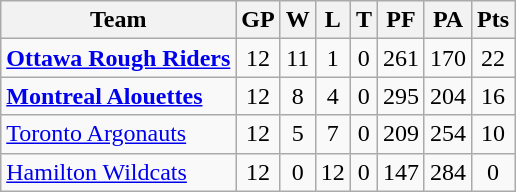<table class="wikitable">
<tr>
<th>Team</th>
<th>GP</th>
<th>W</th>
<th>L</th>
<th>T</th>
<th>PF</th>
<th>PA</th>
<th>Pts</th>
</tr>
<tr align="center">
<td align="left"><strong><a href='#'>Ottawa Rough Riders</a></strong></td>
<td>12</td>
<td>11</td>
<td>1</td>
<td>0</td>
<td>261</td>
<td>170</td>
<td>22</td>
</tr>
<tr align="center">
<td align="left"><strong><a href='#'>Montreal Alouettes</a></strong></td>
<td>12</td>
<td>8</td>
<td>4</td>
<td>0</td>
<td>295</td>
<td>204</td>
<td>16</td>
</tr>
<tr align="center">
<td align="left"><a href='#'>Toronto Argonauts</a></td>
<td>12</td>
<td>5</td>
<td>7</td>
<td>0</td>
<td>209</td>
<td>254</td>
<td>10</td>
</tr>
<tr align="center">
<td align="left"><a href='#'>Hamilton Wildcats</a></td>
<td>12</td>
<td>0</td>
<td>12</td>
<td>0</td>
<td>147</td>
<td>284</td>
<td>0</td>
</tr>
</table>
